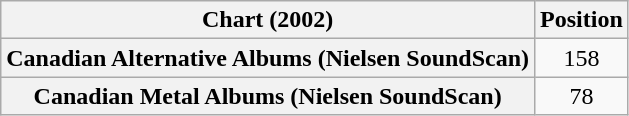<table class="wikitable plainrowheaders" style="text-align:center">
<tr>
<th scope="col">Chart (2002)</th>
<th scope="col">Position</th>
</tr>
<tr>
<th scope="row">Canadian Alternative Albums (Nielsen SoundScan)</th>
<td>158</td>
</tr>
<tr>
<th scope="row">Canadian Metal Albums (Nielsen SoundScan)</th>
<td>78</td>
</tr>
</table>
